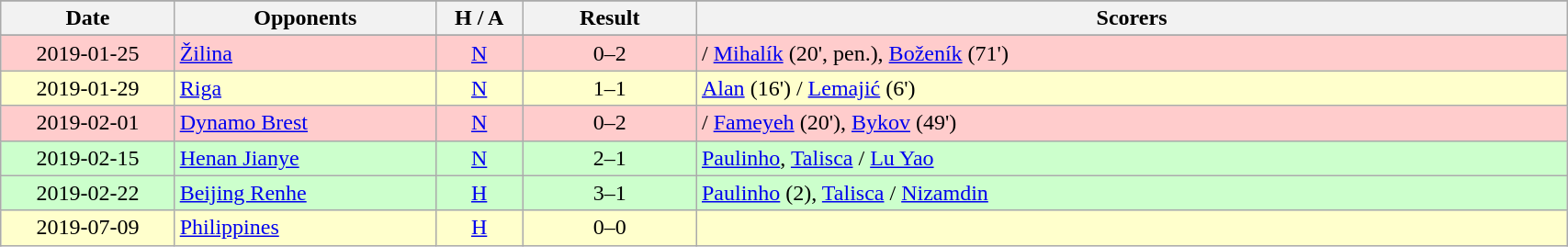<table class="wikitable" style="width:90%; text-align:center">
<tr style="background:#f0f6ff;">
</tr>
<tr>
<th width=10%>Date</th>
<th width=15%>Opponents</th>
<th width=5%>H / A</th>
<th width=10%>Result</th>
<th width=50%>Scorers</th>
</tr>
<tr style="background:#f0f6ff;">
</tr>
<tr bgcolor="#ffcccc">
<td>2019-01-25</td>
<td align=left> <a href='#'>Žilina</a></td>
<td><a href='#'>N</a></td>
<td>0–2</td>
<td align=left>/ <a href='#'>Mihalík</a> (20', pen.), <a href='#'>Boženík</a> (71')</td>
</tr>
<tr bgcolor="#ffffcc">
<td>2019-01-29</td>
<td align=left> <a href='#'>Riga</a></td>
<td><a href='#'>N</a></td>
<td>1–1</td>
<td align=left><a href='#'>Alan</a> (16') / <a href='#'>Lemajić</a> (6')</td>
</tr>
<tr bgcolor="#ffcccc">
<td>2019-02-01</td>
<td align=left> <a href='#'>Dynamo Brest</a></td>
<td><a href='#'>N</a></td>
<td>0–2</td>
<td align=left>/ <a href='#'>Fameyeh</a> (20'), <a href='#'>Bykov</a> (49')</td>
</tr>
<tr bgcolor="#ccffcc">
<td>2019-02-15</td>
<td align=left> <a href='#'>Henan Jianye</a></td>
<td><a href='#'>N</a></td>
<td>2–1</td>
<td align=left><a href='#'>Paulinho</a>, <a href='#'>Talisca</a> / <a href='#'>Lu Yao</a></td>
</tr>
<tr bgcolor="#ccffcc">
<td>2019-02-22</td>
<td align=left> <a href='#'>Beijing Renhe</a></td>
<td><a href='#'>H</a></td>
<td>3–1</td>
<td align=left><a href='#'>Paulinho</a> (2), <a href='#'>Talisca</a> / <a href='#'>Nizamdin</a></td>
</tr>
<tr bgcolor="#ffffcc">
<td>2019-07-09</td>
<td align=left> <a href='#'>Philippines</a></td>
<td><a href='#'>H</a></td>
<td>0–0</td>
<td></td>
</tr>
</table>
